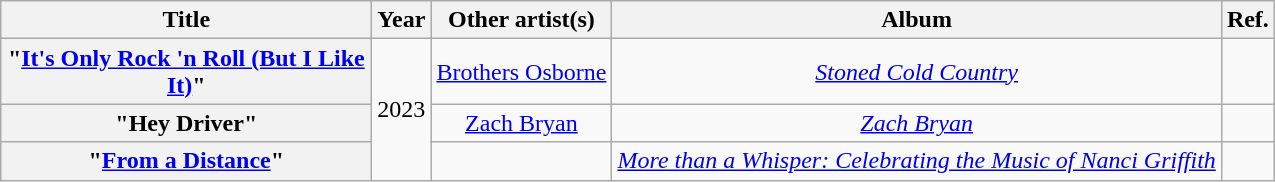<table class="wikitable plainrowheaders" style="text-align:center;" border="1">
<tr>
<th scope="col" style="width:15em;">Title</th>
<th scope="col">Year</th>
<th scope="col">Other artist(s)</th>
<th scope="col">Album</th>
<th scope="col">Ref.</th>
</tr>
<tr>
<th scope="row">"<a href='#'>It's Only Rock 'n Roll (But I Like It)</a>"</th>
<td rowspan=3>2023</td>
<td><a href='#'>Brothers Osborne</a></td>
<td><em><a href='#'>Stoned Cold Country</a></em></td>
<td></td>
</tr>
<tr>
<th scope="row">"Hey Driver"</th>
<td><a href='#'>Zach Bryan</a></td>
<td><em><a href='#'>Zach Bryan</a></em></td>
<td></td>
</tr>
<tr>
<th scope="row">"<a href='#'>From a Distance</a>"</th>
<td></td>
<td><em><a href='#'>More than a Whisper: Celebrating the Music of Nanci Griffith</a></em></td>
<td></td>
</tr>
</table>
